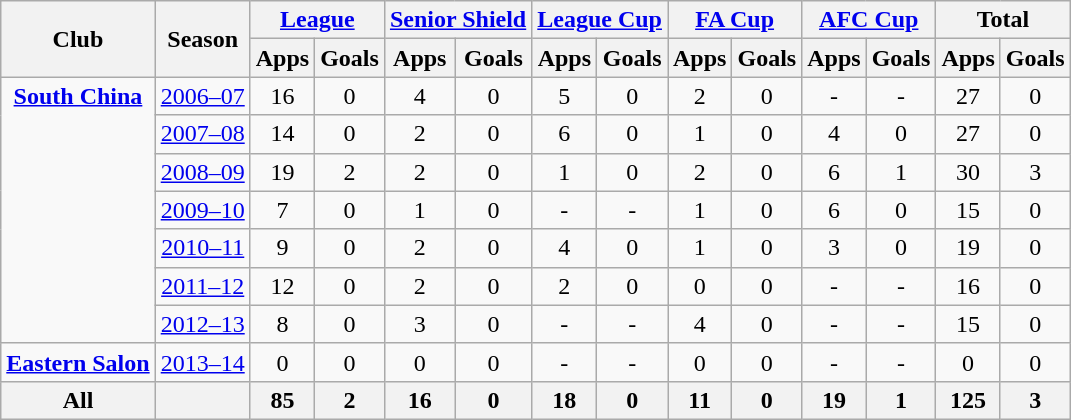<table class="wikitable" style="text-align: center;">
<tr>
<th rowspan="2">Club</th>
<th rowspan="2">Season</th>
<th colspan="2"><a href='#'>League</a></th>
<th colspan="2"><a href='#'>Senior Shield</a></th>
<th colspan="2"><a href='#'>League Cup</a></th>
<th colspan="2"><a href='#'>FA Cup</a></th>
<th colspan="2"><a href='#'>AFC Cup</a></th>
<th colspan="2">Total</th>
</tr>
<tr>
<th>Apps</th>
<th>Goals</th>
<th>Apps</th>
<th>Goals</th>
<th>Apps</th>
<th>Goals</th>
<th>Apps</th>
<th>Goals</th>
<th>Apps</th>
<th>Goals</th>
<th>Apps</th>
<th>Goals</th>
</tr>
<tr>
<td rowspan="7" valign="top"><strong><a href='#'>South China</a></strong></td>
<td><a href='#'>2006–07</a></td>
<td>16</td>
<td>0</td>
<td>4</td>
<td>0</td>
<td>5</td>
<td>0</td>
<td>2</td>
<td>0</td>
<td>-</td>
<td>-</td>
<td>27</td>
<td>0</td>
</tr>
<tr>
<td><a href='#'>2007–08</a></td>
<td>14</td>
<td>0</td>
<td>2</td>
<td>0</td>
<td>6</td>
<td>0</td>
<td>1</td>
<td>0</td>
<td>4</td>
<td>0</td>
<td>27</td>
<td>0</td>
</tr>
<tr>
<td><a href='#'>2008–09</a></td>
<td>19</td>
<td>2</td>
<td>2</td>
<td>0</td>
<td>1</td>
<td>0</td>
<td>2</td>
<td>0</td>
<td>6</td>
<td>1</td>
<td>30</td>
<td>3</td>
</tr>
<tr>
<td><a href='#'>2009–10</a></td>
<td>7</td>
<td>0</td>
<td>1</td>
<td>0</td>
<td>-</td>
<td>-</td>
<td>1</td>
<td>0</td>
<td>6</td>
<td>0</td>
<td>15</td>
<td>0</td>
</tr>
<tr>
<td><a href='#'>2010–11</a></td>
<td>9</td>
<td>0</td>
<td>2</td>
<td>0</td>
<td>4</td>
<td>0</td>
<td>1</td>
<td>0</td>
<td>3</td>
<td>0</td>
<td>19</td>
<td>0</td>
</tr>
<tr>
<td><a href='#'>2011–12</a></td>
<td>12</td>
<td>0</td>
<td>2</td>
<td>0</td>
<td>2</td>
<td>0</td>
<td>0</td>
<td>0</td>
<td>-</td>
<td>-</td>
<td>16</td>
<td>0</td>
</tr>
<tr>
<td><a href='#'>2012–13</a></td>
<td>8</td>
<td>0</td>
<td>3</td>
<td>0</td>
<td>-</td>
<td>-</td>
<td>4</td>
<td>0</td>
<td>-</td>
<td>-</td>
<td>15</td>
<td>0</td>
</tr>
<tr>
<td rowspan="1" valign="top"><strong><a href='#'>Eastern Salon</a></strong></td>
<td><a href='#'>2013–14</a></td>
<td>0</td>
<td>0</td>
<td>0</td>
<td>0</td>
<td>-</td>
<td>-</td>
<td>0</td>
<td>0</td>
<td>-</td>
<td>-</td>
<td>0</td>
<td>0</td>
</tr>
<tr>
<th>All</th>
<th></th>
<th>85</th>
<th>2</th>
<th>16</th>
<th>0</th>
<th>18</th>
<th>0</th>
<th>11</th>
<th>0</th>
<th>19</th>
<th>1</th>
<th>125</th>
<th>3</th>
</tr>
</table>
